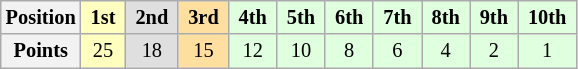<table class="wikitable" style="font-size:85%; text-align:center">
<tr>
<th>Position</th>
<td style="background:#FFFFBF;"> <strong>1st</strong> </td>
<td style="background:#DFDFDF;"> <strong>2nd</strong> </td>
<td style="background:#FFDF9F;"> <strong>3rd</strong> </td>
<td style="background:#DFFFDF;"> <strong>4th</strong> </td>
<td style="background:#DFFFDF;"> <strong>5th</strong> </td>
<td style="background:#DFFFDF;"> <strong>6th</strong> </td>
<td style="background:#DFFFDF;"> <strong>7th</strong> </td>
<td style="background:#DFFFDF;"> <strong>8th</strong> </td>
<td style="background:#DFFFDF;"> <strong>9th</strong> </td>
<td style="background:#DFFFDF;"> <strong>10th</strong> </td>
</tr>
<tr>
<th>Points</th>
<td style="background:#FFFFBF;">25</td>
<td style="background:#DFDFDF;">18</td>
<td style="background:#FFDF9F;">15</td>
<td style="background:#DFFFDF;">12</td>
<td style="background:#DFFFDF;">10</td>
<td style="background:#DFFFDF;">8</td>
<td style="background:#DFFFDF;">6</td>
<td style="background:#DFFFDF;">4</td>
<td style="background:#DFFFDF;">2</td>
<td style="background:#DFFFDF;">1</td>
</tr>
</table>
